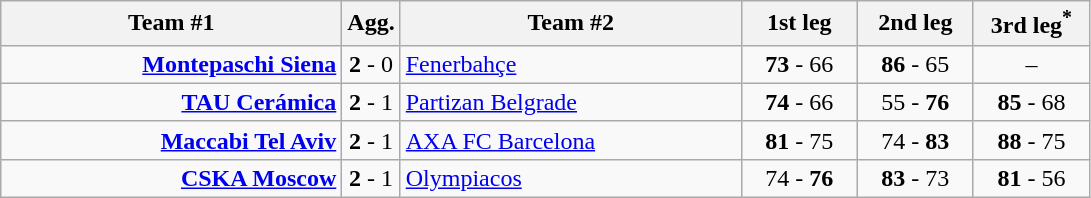<table class=wikitable style="text-align:center">
<tr>
<th width=220>Team #1</th>
<th width=20>Agg.</th>
<th width=220>Team #2</th>
<th width=70>1st leg</th>
<th width=70>2nd leg</th>
<th width=70>3rd leg<sup>*</sup></th>
</tr>
<tr>
<td align=right><strong><a href='#'>Montepaschi Siena</a></strong> </td>
<td><strong>2</strong> - 0</td>
<td align=left> <a href='#'>Fenerbahçe</a></td>
<td><strong>73</strong> - 66</td>
<td><strong>86</strong> - 65</td>
<td>–</td>
</tr>
<tr>
<td align=right><strong><a href='#'>TAU Cerámica</a></strong> </td>
<td><strong>2</strong> - 1</td>
<td align=left> <a href='#'>Partizan Belgrade</a></td>
<td><strong>74</strong> - 66</td>
<td>55 - <strong>76</strong></td>
<td><strong>85</strong> - 68</td>
</tr>
<tr>
<td align=right><strong><a href='#'>Maccabi Tel Aviv</a></strong> </td>
<td><strong>2</strong> - 1</td>
<td align=left> <a href='#'>AXA FC Barcelona</a></td>
<td><strong>81</strong> - 75</td>
<td>74 - <strong>83</strong></td>
<td><strong>88</strong> - 75</td>
</tr>
<tr>
<td align=right><strong><a href='#'>CSKA Moscow</a></strong> </td>
<td><strong>2</strong> - 1</td>
<td align=left> <a href='#'>Olympiacos</a></td>
<td>74 - <strong>76</strong></td>
<td><strong>83</strong> - 73</td>
<td><strong>81</strong> - 56</td>
</tr>
</table>
